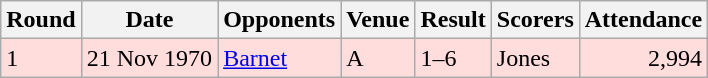<table class="wikitable">
<tr>
<th>Round</th>
<th>Date</th>
<th>Opponents</th>
<th>Venue</th>
<th>Result</th>
<th>Scorers</th>
<th>Attendance</th>
</tr>
<tr bgcolor="#ffdddd">
<td>1</td>
<td>21 Nov 1970</td>
<td><a href='#'>Barnet</a></td>
<td>A</td>
<td>1–6</td>
<td>Jones</td>
<td align="right">2,994</td>
</tr>
</table>
